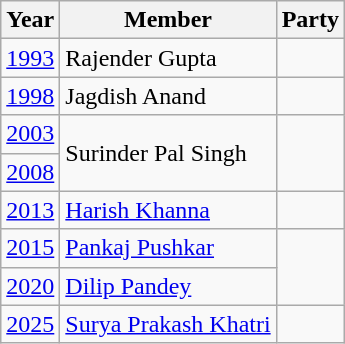<table class="wikitable">
<tr>
<th>Year</th>
<th>Member</th>
<th colspan=2>Party</th>
</tr>
<tr>
<td><a href='#'>1993</a></td>
<td>Rajender Gupta</td>
<td></td>
</tr>
<tr>
<td><a href='#'>1998</a></td>
<td>Jagdish Anand</td>
<td></td>
</tr>
<tr>
<td><a href='#'>2003</a></td>
<td rowspan="2">Surinder Pal Singh</td>
</tr>
<tr>
<td><a href='#'>2008</a></td>
</tr>
<tr>
<td><a href='#'>2013</a></td>
<td><a href='#'>Harish Khanna</a></td>
<td></td>
</tr>
<tr>
<td><a href='#'>2015</a></td>
<td><a href='#'>Pankaj Pushkar</a></td>
</tr>
<tr>
<td><a href='#'>2020</a></td>
<td><a href='#'>Dilip Pandey</a></td>
</tr>
<tr>
<td><a href='#'>2025</a></td>
<td><a href='#'>Surya Prakash Khatri</a></td>
<td></td>
</tr>
</table>
